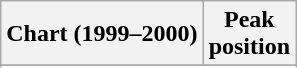<table class="wikitable sortable plainrowheaders" style="text-align:center">
<tr>
<th scope="col">Chart (1999–2000)</th>
<th scope="col">Peak<br> position</th>
</tr>
<tr>
</tr>
<tr>
</tr>
<tr>
</tr>
</table>
